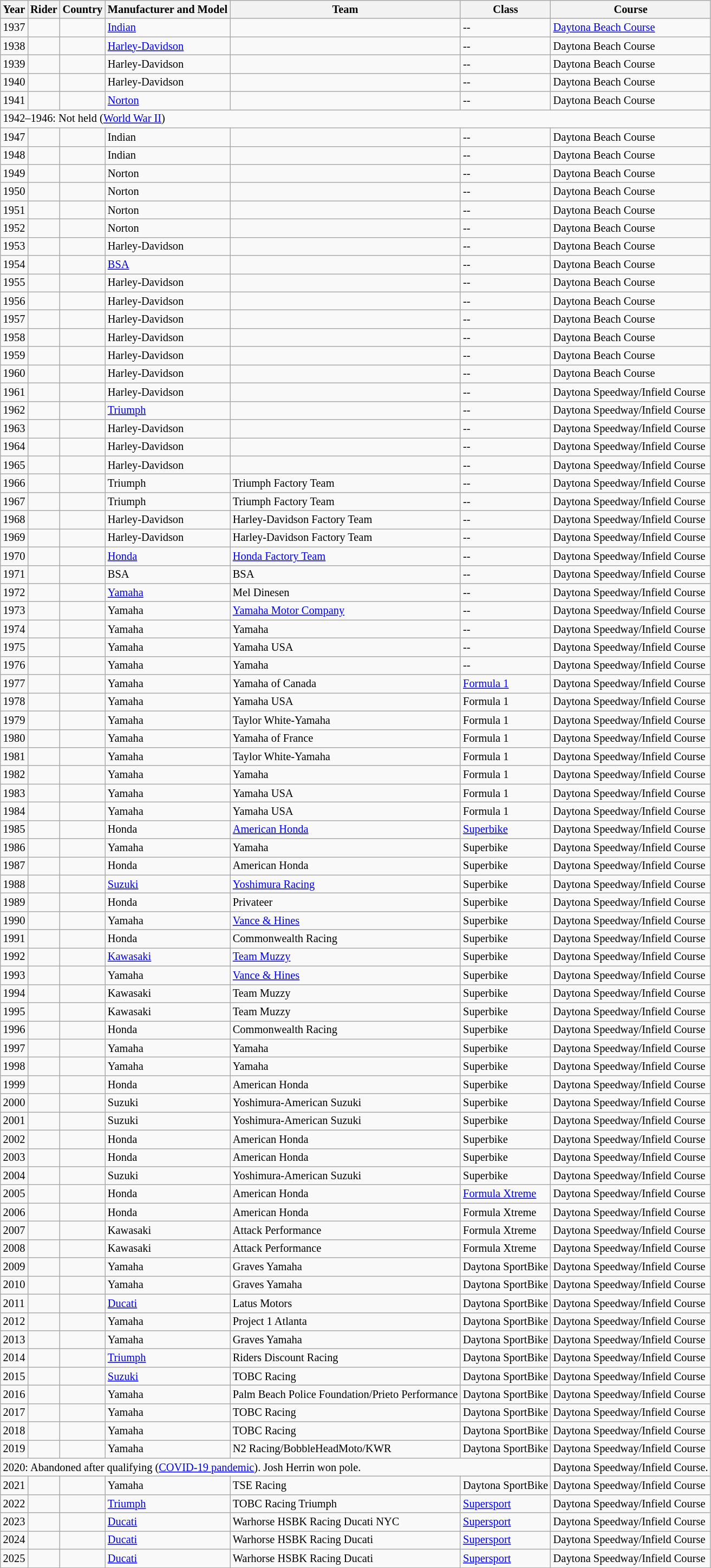<table class="wikitable sortable" style="font-size: 85%;">
<tr>
<th>Year</th>
<th>Rider</th>
<th>Country</th>
<th>Manufacturer and Model</th>
<th>Team</th>
<th>Class</th>
<th>Course</th>
</tr>
<tr>
<td>1937</td>
<td></td>
<td></td>
<td><a href='#'>Indian</a></td>
<td></td>
<td>--</td>
<td> <a href='#'>Daytona Beach Course</a></td>
</tr>
<tr>
<td>1938</td>
<td></td>
<td></td>
<td><a href='#'>Harley-Davidson</a></td>
<td></td>
<td>--</td>
<td> Daytona Beach Course</td>
</tr>
<tr>
<td>1939</td>
<td></td>
<td></td>
<td>Harley-Davidson</td>
<td></td>
<td>--</td>
<td> Daytona Beach Course</td>
</tr>
<tr>
<td>1940</td>
<td></td>
<td></td>
<td>Harley-Davidson</td>
<td></td>
<td>--</td>
<td> Daytona Beach Course</td>
</tr>
<tr>
<td>1941</td>
<td></td>
<td></td>
<td><a href='#'>Norton</a></td>
<td></td>
<td>--</td>
<td> Daytona Beach Course</td>
</tr>
<tr>
<td colspan=7>1942–1946: Not held (<a href='#'>World War II</a>)</td>
</tr>
<tr>
<td>1947</td>
<td></td>
<td></td>
<td>Indian</td>
<td></td>
<td>--</td>
<td> Daytona Beach Course</td>
</tr>
<tr>
<td>1948</td>
<td></td>
<td></td>
<td>Indian</td>
<td></td>
<td>--</td>
<td> Daytona Beach Course</td>
</tr>
<tr>
<td>1949</td>
<td></td>
<td></td>
<td>Norton</td>
<td></td>
<td>--</td>
<td> Daytona Beach Course</td>
</tr>
<tr>
<td>1950</td>
<td></td>
<td></td>
<td>Norton</td>
<td></td>
<td>--</td>
<td> Daytona Beach Course</td>
</tr>
<tr>
<td>1951</td>
<td></td>
<td></td>
<td>Norton</td>
<td></td>
<td>--</td>
<td> Daytona Beach Course</td>
</tr>
<tr>
<td>1952</td>
<td></td>
<td></td>
<td>Norton</td>
<td></td>
<td>--</td>
<td> Daytona Beach Course</td>
</tr>
<tr>
<td>1953</td>
<td></td>
<td></td>
<td>Harley-Davidson</td>
<td></td>
<td>--</td>
<td> Daytona Beach Course</td>
</tr>
<tr>
<td>1954</td>
<td></td>
<td></td>
<td><a href='#'>BSA</a></td>
<td></td>
<td>--</td>
<td> Daytona Beach Course</td>
</tr>
<tr>
<td>1955</td>
<td></td>
<td></td>
<td>Harley-Davidson</td>
<td></td>
<td>--</td>
<td> Daytona Beach Course</td>
</tr>
<tr>
<td>1956</td>
<td></td>
<td></td>
<td>Harley-Davidson</td>
<td></td>
<td>--</td>
<td> Daytona Beach Course</td>
</tr>
<tr>
<td>1957</td>
<td></td>
<td></td>
<td>Harley-Davidson</td>
<td></td>
<td>--</td>
<td> Daytona Beach Course</td>
</tr>
<tr>
<td>1958</td>
<td></td>
<td></td>
<td>Harley-Davidson</td>
<td></td>
<td>--</td>
<td> Daytona Beach Course</td>
</tr>
<tr>
<td>1959</td>
<td></td>
<td></td>
<td>Harley-Davidson</td>
<td></td>
<td>--</td>
<td> Daytona Beach Course</td>
</tr>
<tr>
<td>1960</td>
<td></td>
<td></td>
<td>Harley-Davidson</td>
<td></td>
<td>--</td>
<td> Daytona Beach Course</td>
</tr>
<tr>
<td>1961</td>
<td></td>
<td></td>
<td>Harley-Davidson</td>
<td></td>
<td>--</td>
<td> Daytona Speedway/Infield Course</td>
</tr>
<tr>
<td>1962</td>
<td></td>
<td></td>
<td><a href='#'>Triumph</a></td>
<td></td>
<td>--</td>
<td> Daytona Speedway/Infield Course</td>
</tr>
<tr>
<td>1963</td>
<td></td>
<td></td>
<td>Harley-Davidson</td>
<td></td>
<td>--</td>
<td> Daytona Speedway/Infield Course</td>
</tr>
<tr>
<td>1964</td>
<td></td>
<td></td>
<td>Harley-Davidson</td>
<td></td>
<td>--</td>
<td> Daytona Speedway/Infield Course</td>
</tr>
<tr>
<td>1965</td>
<td></td>
<td></td>
<td>Harley-Davidson</td>
<td></td>
<td>--</td>
<td> Daytona Speedway/Infield Course</td>
</tr>
<tr>
<td>1966</td>
<td></td>
<td></td>
<td>Triumph</td>
<td>Triumph Factory Team</td>
<td>--</td>
<td> Daytona Speedway/Infield Course</td>
</tr>
<tr>
<td>1967</td>
<td></td>
<td></td>
<td>Triumph</td>
<td>Triumph Factory Team</td>
<td>--</td>
<td> Daytona Speedway/Infield Course</td>
</tr>
<tr>
<td>1968</td>
<td></td>
<td></td>
<td>Harley-Davidson</td>
<td>Harley-Davidson Factory Team</td>
<td>--</td>
<td> Daytona Speedway/Infield Course</td>
</tr>
<tr>
<td>1969</td>
<td></td>
<td></td>
<td>Harley-Davidson</td>
<td>Harley-Davidson Factory Team</td>
<td>--</td>
<td> Daytona Speedway/Infield Course</td>
</tr>
<tr>
<td>1970</td>
<td></td>
<td></td>
<td><a href='#'>Honda</a></td>
<td><a href='#'>Honda Factory Team</a></td>
<td>--</td>
<td> Daytona Speedway/Infield Course</td>
</tr>
<tr>
<td>1971</td>
<td></td>
<td></td>
<td>BSA</td>
<td>BSA</td>
<td>--</td>
<td> Daytona Speedway/Infield Course</td>
</tr>
<tr>
<td>1972</td>
<td></td>
<td></td>
<td><a href='#'>Yamaha</a></td>
<td>Mel Dinesen</td>
<td>--</td>
<td> Daytona Speedway/Infield Course</td>
</tr>
<tr>
<td>1973</td>
<td></td>
<td></td>
<td>Yamaha</td>
<td><a href='#'>Yamaha Motor Company</a></td>
<td>--</td>
<td> Daytona Speedway/Infield Course</td>
</tr>
<tr>
<td>1974</td>
<td></td>
<td></td>
<td>Yamaha</td>
<td>Yamaha</td>
<td>--</td>
<td> Daytona Speedway/Infield Course</td>
</tr>
<tr>
<td>1975</td>
<td></td>
<td></td>
<td>Yamaha</td>
<td>Yamaha USA</td>
<td>--</td>
<td> Daytona Speedway/Infield Course</td>
</tr>
<tr>
<td>1976</td>
<td></td>
<td></td>
<td>Yamaha</td>
<td>Yamaha</td>
<td>--</td>
<td> Daytona Speedway/Infield Course</td>
</tr>
<tr>
<td>1977 </td>
<td></td>
<td></td>
<td>Yamaha</td>
<td>Yamaha of Canada</td>
<td><a href='#'>Formula 1</a></td>
<td> Daytona Speedway/Infield Course</td>
</tr>
<tr>
<td>1978</td>
<td></td>
<td></td>
<td>Yamaha</td>
<td>Yamaha USA</td>
<td>Formula 1</td>
<td> Daytona Speedway/Infield Course</td>
</tr>
<tr>
<td>1979</td>
<td></td>
<td></td>
<td>Yamaha</td>
<td>Taylor White-Yamaha</td>
<td>Formula 1</td>
<td> Daytona Speedway/Infield Course</td>
</tr>
<tr>
<td>1980</td>
<td></td>
<td></td>
<td>Yamaha</td>
<td>Yamaha of France</td>
<td>Formula 1</td>
<td> Daytona Speedway/Infield Course</td>
</tr>
<tr>
<td>1981</td>
<td></td>
<td></td>
<td>Yamaha</td>
<td>Taylor White-Yamaha</td>
<td>Formula 1</td>
<td> Daytona Speedway/Infield Course</td>
</tr>
<tr>
<td>1982</td>
<td></td>
<td></td>
<td>Yamaha</td>
<td>Yamaha</td>
<td>Formula 1</td>
<td> Daytona Speedway/Infield Course</td>
</tr>
<tr>
<td>1983</td>
<td></td>
<td></td>
<td>Yamaha</td>
<td>Yamaha USA</td>
<td>Formula 1</td>
<td> Daytona Speedway/Infield Course</td>
</tr>
<tr>
<td>1984</td>
<td></td>
<td></td>
<td>Yamaha</td>
<td>Yamaha USA</td>
<td>Formula 1</td>
<td> Daytona Speedway/Infield Course</td>
</tr>
<tr>
<td>1985</td>
<td></td>
<td></td>
<td>Honda</td>
<td><a href='#'>American Honda</a></td>
<td><a href='#'>Superbike</a></td>
<td> Daytona Speedway/Infield Course</td>
</tr>
<tr>
<td>1986</td>
<td></td>
<td></td>
<td>Yamaha</td>
<td>Yamaha</td>
<td>Superbike</td>
<td> Daytona Speedway/Infield Course</td>
</tr>
<tr>
<td>1987</td>
<td></td>
<td></td>
<td>Honda</td>
<td>American Honda</td>
<td>Superbike</td>
<td> Daytona Speedway/Infield Course</td>
</tr>
<tr>
<td>1988</td>
<td></td>
<td></td>
<td><a href='#'>Suzuki</a></td>
<td><a href='#'>Yoshimura Racing</a></td>
<td>Superbike</td>
<td> Daytona Speedway/Infield Course</td>
</tr>
<tr>
<td>1989</td>
<td></td>
<td></td>
<td>Honda</td>
<td>Privateer</td>
<td>Superbike</td>
<td> Daytona Speedway/Infield Course</td>
</tr>
<tr>
<td>1990</td>
<td></td>
<td></td>
<td>Yamaha</td>
<td><a href='#'>Vance & Hines</a></td>
<td>Superbike</td>
<td> Daytona Speedway/Infield Course</td>
</tr>
<tr>
<td>1991</td>
<td></td>
<td></td>
<td>Honda</td>
<td>Commonwealth Racing</td>
<td>Superbike</td>
<td> Daytona Speedway/Infield Course</td>
</tr>
<tr>
<td>1992</td>
<td></td>
<td></td>
<td><a href='#'>Kawasaki</a></td>
<td><a href='#'>Team Muzzy</a></td>
<td>Superbike</td>
<td> Daytona Speedway/Infield Course</td>
</tr>
<tr>
<td>1993</td>
<td></td>
<td></td>
<td>Yamaha</td>
<td><a href='#'>Vance & Hines</a></td>
<td>Superbike</td>
<td> Daytona Speedway/Infield Course</td>
</tr>
<tr>
<td>1994</td>
<td></td>
<td></td>
<td>Kawasaki</td>
<td>Team Muzzy</td>
<td>Superbike</td>
<td> Daytona Speedway/Infield Course</td>
</tr>
<tr>
<td>1995</td>
<td></td>
<td></td>
<td>Kawasaki</td>
<td>Team Muzzy</td>
<td>Superbike</td>
<td> Daytona Speedway/Infield Course</td>
</tr>
<tr>
<td>1996</td>
<td></td>
<td></td>
<td>Honda</td>
<td>Commonwealth Racing</td>
<td>Superbike</td>
<td> Daytona Speedway/Infield Course</td>
</tr>
<tr>
<td>1997</td>
<td></td>
<td></td>
<td>Yamaha</td>
<td>Yamaha</td>
<td>Superbike</td>
<td> Daytona Speedway/Infield Course</td>
</tr>
<tr>
<td>1998</td>
<td></td>
<td></td>
<td>Yamaha</td>
<td>Yamaha</td>
<td>Superbike</td>
<td> Daytona Speedway/Infield Course</td>
</tr>
<tr>
<td>1999</td>
<td></td>
<td></td>
<td>Honda</td>
<td>American Honda</td>
<td>Superbike</td>
<td> Daytona Speedway/Infield Course</td>
</tr>
<tr>
<td>2000</td>
<td></td>
<td></td>
<td>Suzuki</td>
<td>Yoshimura-American Suzuki</td>
<td>Superbike</td>
<td> Daytona Speedway/Infield Course</td>
</tr>
<tr>
<td>2001</td>
<td></td>
<td></td>
<td>Suzuki</td>
<td>Yoshimura-American Suzuki</td>
<td>Superbike</td>
<td> Daytona Speedway/Infield Course</td>
</tr>
<tr>
<td>2002</td>
<td></td>
<td></td>
<td>Honda</td>
<td>American Honda</td>
<td>Superbike</td>
<td> Daytona Speedway/Infield Course</td>
</tr>
<tr>
<td>2003</td>
<td></td>
<td></td>
<td>Honda</td>
<td>American Honda</td>
<td>Superbike</td>
<td> Daytona Speedway/Infield Course</td>
</tr>
<tr>
<td>2004</td>
<td></td>
<td></td>
<td>Suzuki</td>
<td>Yoshimura-American Suzuki</td>
<td>Superbike</td>
<td> Daytona Speedway/Infield Course</td>
</tr>
<tr>
<td>2005</td>
<td></td>
<td></td>
<td>Honda</td>
<td>American Honda</td>
<td><a href='#'>Formula Xtreme</a></td>
<td> Daytona Speedway/Infield Course</td>
</tr>
<tr>
<td>2006</td>
<td></td>
<td></td>
<td>Honda</td>
<td>American Honda</td>
<td>Formula Xtreme</td>
<td> Daytona Speedway/Infield Course</td>
</tr>
<tr>
<td>2007</td>
<td></td>
<td></td>
<td>Kawasaki</td>
<td>Attack Performance</td>
<td>Formula Xtreme</td>
<td> Daytona Speedway/Infield Course</td>
</tr>
<tr>
<td>2008</td>
<td></td>
<td></td>
<td>Kawasaki</td>
<td>Attack Performance</td>
<td>Formula Xtreme</td>
<td> Daytona Speedway/Infield Course</td>
</tr>
<tr>
<td>2009</td>
<td></td>
<td></td>
<td>Yamaha</td>
<td>Graves Yamaha</td>
<td>Daytona SportBike</td>
<td> Daytona Speedway/Infield Course</td>
</tr>
<tr>
<td>2010</td>
<td></td>
<td></td>
<td>Yamaha</td>
<td>Graves Yamaha</td>
<td>Daytona SportBike</td>
<td> Daytona Speedway/Infield Course</td>
</tr>
<tr>
<td>2011</td>
<td></td>
<td></td>
<td><a href='#'>Ducati</a></td>
<td>Latus Motors</td>
<td>Daytona SportBike</td>
<td> Daytona Speedway/Infield Course</td>
</tr>
<tr>
<td>2012</td>
<td></td>
<td></td>
<td>Yamaha</td>
<td>Project 1 Atlanta</td>
<td>Daytona SportBike</td>
<td> Daytona Speedway/Infield Course</td>
</tr>
<tr>
<td>2013</td>
<td></td>
<td></td>
<td>Yamaha</td>
<td>Graves Yamaha</td>
<td>Daytona SportBike</td>
<td> Daytona Speedway/Infield Course</td>
</tr>
<tr>
<td>2014</td>
<td></td>
<td></td>
<td><a href='#'>Triumph</a></td>
<td>Riders Discount Racing</td>
<td>Daytona SportBike</td>
<td> Daytona Speedway/Infield Course</td>
</tr>
<tr>
<td>2015</td>
<td></td>
<td></td>
<td><a href='#'>Suzuki</a></td>
<td>TOBC Racing</td>
<td>Daytona SportBike</td>
<td> Daytona Speedway/Infield Course</td>
</tr>
<tr>
<td>2016</td>
<td></td>
<td></td>
<td>Yamaha</td>
<td>Palm Beach Police Foundation/Prieto Performance</td>
<td>Daytona SportBike</td>
<td> Daytona Speedway/Infield Course</td>
</tr>
<tr>
<td>2017</td>
<td></td>
<td></td>
<td>Yamaha</td>
<td>TOBC Racing</td>
<td>Daytona SportBike</td>
<td> Daytona Speedway/Infield Course</td>
</tr>
<tr>
<td>2018</td>
<td></td>
<td></td>
<td>Yamaha</td>
<td>TOBC Racing</td>
<td>Daytona SportBike</td>
<td> Daytona Speedway/Infield Course</td>
</tr>
<tr>
<td>2019</td>
<td></td>
<td></td>
<td>Yamaha</td>
<td>N2 Racing/BobbleHeadMoto/KWR</td>
<td>Daytona SportBike</td>
<td> Daytona Speedway/Infield Course</td>
</tr>
<tr>
<td colspan=6>2020: Abandoned after qualifying (<a href='#'>COVID-19 pandemic</a>).  Josh Herrin won pole.</td>
<td> Daytona Speedway/Infield Course.</td>
</tr>
<tr>
<td>2021</td>
<td></td>
<td></td>
<td>Yamaha</td>
<td>TSE Racing</td>
<td>Daytona SportBike</td>
<td> Daytona Speedway/Infield Course</td>
</tr>
<tr>
<td>2022</td>
<td></td>
<td></td>
<td><a href='#'>Triumph</a></td>
<td>TOBC Racing Triumph</td>
<td><a href='#'>Supersport</a></td>
<td> Daytona Speedway/Infield Course</td>
</tr>
<tr>
<td>2023 </td>
<td></td>
<td></td>
<td><a href='#'>Ducati</a></td>
<td>Warhorse HSBK Racing Ducati NYC</td>
<td><a href='#'>Supersport</a></td>
<td> Daytona Speedway/Infield Course</td>
</tr>
<tr>
<td>2024</td>
<td></td>
<td></td>
<td><a href='#'>Ducati</a></td>
<td>Warhorse HSBK Racing Ducati</td>
<td><a href='#'>Supersport</a></td>
<td> Daytona Speedway/Infield Course</td>
</tr>
<tr>
<td>2025</td>
<td></td>
<td></td>
<td><a href='#'>Ducati</a></td>
<td>Warhorse HSBK Racing Ducati</td>
<td><a href='#'>Supersport</a></td>
<td> Daytona Speedway/Infield Course</td>
</tr>
</table>
